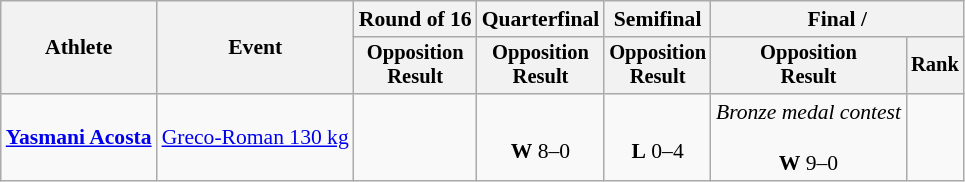<table class=wikitable style=font-size:90%;text-align:center>
<tr>
<th rowspan=2>Athlete</th>
<th rowspan=2>Event</th>
<th>Round of 16</th>
<th>Quarterfinal</th>
<th>Semifinal</th>
<th colspan=2>Final / </th>
</tr>
<tr style=font-size:95%>
<th>Opposition<br>Result</th>
<th>Opposition<br>Result</th>
<th>Opposition<br>Result</th>
<th>Opposition<br>Result</th>
<th>Rank</th>
</tr>
<tr>
<td align=left><strong><a href='#'>Yasmani Acosta</a></strong></td>
<td align=left><a href='#'>Greco-Roman 130 kg</a></td>
<td></td>
<td><br><strong>W</strong> 8–0</td>
<td><br><strong>L</strong> 0–4</td>
<td><em>Bronze medal contest</em><br><br><strong>W</strong> 9–0</td>
<td></td>
</tr>
</table>
